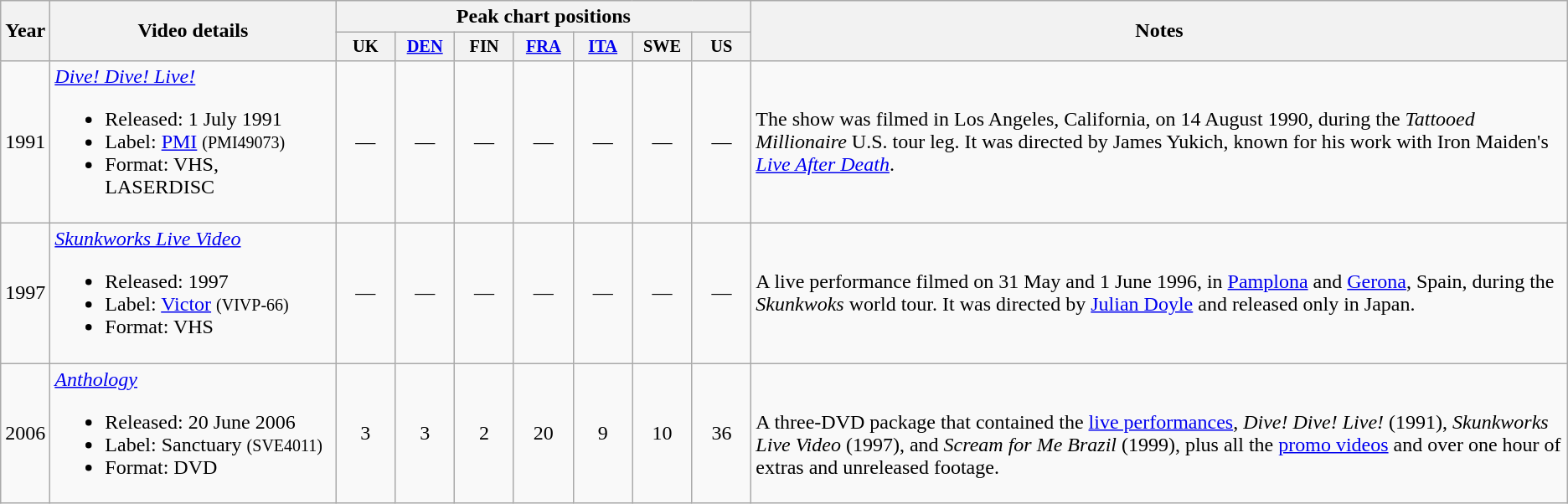<table class="wikitable" border="1">
<tr>
<th rowspan=2>Year</th>
<th rowspan=2 width="220">Video details</th>
<th colspan=7>Peak chart positions</th>
<th rowspan=2>Notes</th>
</tr>
<tr>
<th style="width:3em;font-size:85%">UK</th>
<th style="width:3em;font-size:85%"><a href='#'>DEN</a></th>
<th style="width:3em;font-size:85%">FIN</th>
<th style="width:3em;font-size:85%"><a href='#'>FRA</a></th>
<th style="width:3em;font-size:85%"><a href='#'>ITA</a></th>
<th style="width:3em;font-size:85%">SWE</th>
<th style="width:3em;font-size:85%">US</th>
</tr>
<tr>
<td>1991</td>
<td><em><a href='#'>Dive! Dive! Live!</a></em><br><ul><li>Released: 1 July 1991</li><li>Label: <a href='#'>PMI</a> <small>(PMI49073)</small></li><li>Format: VHS, LASERDISC</li></ul></td>
<td align="center">—</td>
<td align="center">—</td>
<td align="center">—</td>
<td align="center">—</td>
<td align="center">—</td>
<td align="center">—</td>
<td align="center">—</td>
<td>The show was filmed in Los Angeles, California, on 14 August 1990, during the <em>Tattooed Millionaire</em> U.S. tour leg. It was directed by James Yukich, known for his work with Iron Maiden's <em><a href='#'>Live After Death</a></em>.</td>
</tr>
<tr>
<td>1997</td>
<td><em><a href='#'>Skunkworks Live Video</a></em><br><ul><li>Released: 1997</li><li>Label: <a href='#'>Victor</a> <small>(VIVP-66)</small></li><li>Format: VHS</li></ul></td>
<td align="center">—</td>
<td align="center">—</td>
<td align="center">—</td>
<td align="center">—</td>
<td align="center">—</td>
<td align="center">—</td>
<td align="center">—</td>
<td>A live performance filmed on 31 May and 1 June 1996, in <a href='#'>Pamplona</a> and <a href='#'>Gerona</a>, Spain, during the <em>Skunkwoks</em> world tour. It was directed by <a href='#'>Julian Doyle</a> and released only in Japan.</td>
</tr>
<tr>
<td>2006</td>
<td><em><a href='#'>Anthology</a></em><br><ul><li>Released: 20 June 2006</li><li>Label: Sanctuary <small>(SVE4011)</small></li><li>Format: DVD</li></ul></td>
<td align="center">3<br></td>
<td align="center">3<br></td>
<td align="center">2<br></td>
<td align="center">20<br></td>
<td align="center">9<br></td>
<td align="center">10<br></td>
<td align="center">36<br></td>
<td><br>A three-DVD package that contained the <a href='#'>live performances</a>, <em>Dive! Dive! Live!</em> (1991), <em>Skunkworks Live Video</em> (1997), and <em>Scream for Me Brazil</em> (1999), plus all the <a href='#'>promo videos</a> and over one hour of extras and unreleased footage.</td>
</tr>
</table>
